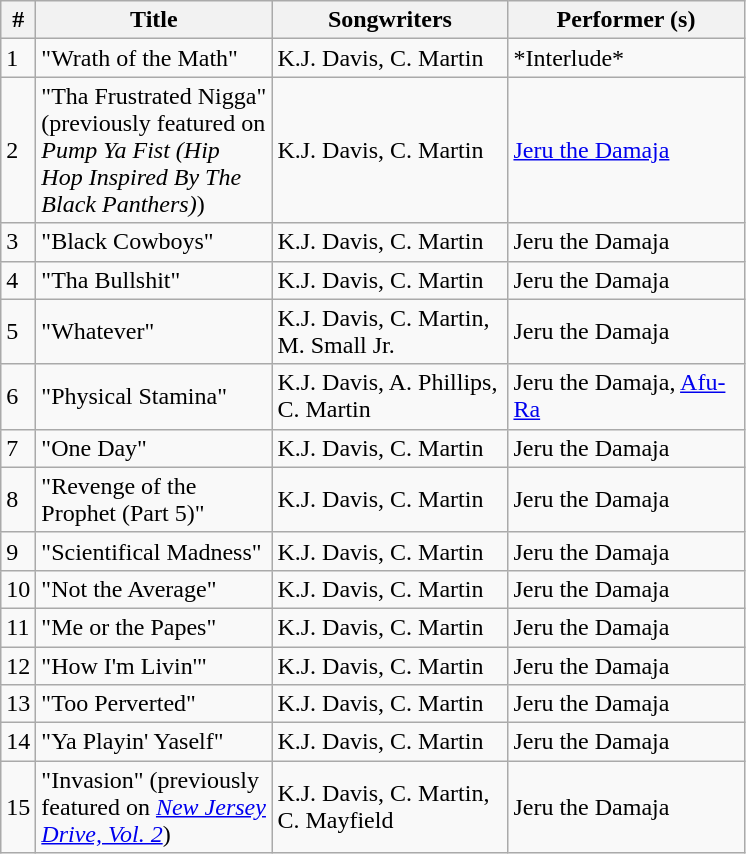<table class="wikitable">
<tr>
<th align="center" width="5">#</th>
<th align="center" width="150">Title</th>
<th align="center" width="150">Songwriters</th>
<th align="center" width="150">Performer (s)</th>
</tr>
<tr>
<td>1</td>
<td>"Wrath of the Math"</td>
<td>K.J. Davis, C. Martin</td>
<td>*Interlude*</td>
</tr>
<tr>
<td>2</td>
<td>"Tha Frustrated Nigga" (previously featured on <em>Pump Ya Fist (Hip Hop Inspired By The Black Panthers)</em>)</td>
<td>K.J. Davis, C. Martin</td>
<td><a href='#'>Jeru the Damaja</a></td>
</tr>
<tr>
<td>3</td>
<td>"Black Cowboys"</td>
<td>K.J. Davis, C. Martin</td>
<td>Jeru the Damaja</td>
</tr>
<tr>
<td>4</td>
<td>"Tha Bullshit"</td>
<td>K.J. Davis, C. Martin</td>
<td>Jeru the Damaja</td>
</tr>
<tr>
<td>5</td>
<td>"Whatever"</td>
<td>K.J. Davis, C. Martin, M. Small Jr.</td>
<td>Jeru the Damaja</td>
</tr>
<tr>
<td>6</td>
<td>"Physical Stamina"</td>
<td>K.J. Davis, A. Phillips, C. Martin</td>
<td>Jeru the Damaja, <a href='#'>Afu-Ra</a></td>
</tr>
<tr>
<td>7</td>
<td>"One Day"</td>
<td>K.J. Davis, C. Martin</td>
<td>Jeru the Damaja</td>
</tr>
<tr>
<td>8</td>
<td>"Revenge of the Prophet (Part 5)"</td>
<td>K.J. Davis, C. Martin</td>
<td>Jeru the Damaja</td>
</tr>
<tr>
<td>9</td>
<td>"Scientifical Madness"</td>
<td>K.J. Davis, C. Martin</td>
<td>Jeru the Damaja</td>
</tr>
<tr>
<td>10</td>
<td>"Not the Average"</td>
<td>K.J. Davis, C. Martin</td>
<td>Jeru the Damaja</td>
</tr>
<tr>
<td>11</td>
<td>"Me or the Papes"</td>
<td>K.J. Davis, C. Martin</td>
<td>Jeru the Damaja</td>
</tr>
<tr>
<td>12</td>
<td>"How I'm Livin'"</td>
<td>K.J. Davis, C. Martin</td>
<td>Jeru the Damaja</td>
</tr>
<tr>
<td>13</td>
<td>"Too Perverted"</td>
<td>K.J. Davis, C. Martin</td>
<td>Jeru the Damaja</td>
</tr>
<tr>
<td>14</td>
<td>"Ya Playin' Yaself"</td>
<td>K.J. Davis, C. Martin</td>
<td>Jeru the Damaja</td>
</tr>
<tr>
<td>15</td>
<td>"Invasion" (previously featured on <em><a href='#'>New Jersey Drive, Vol. 2</a></em>)</td>
<td>K.J. Davis, C. Martin, C. Mayfield</td>
<td>Jeru the Damaja</td>
</tr>
</table>
